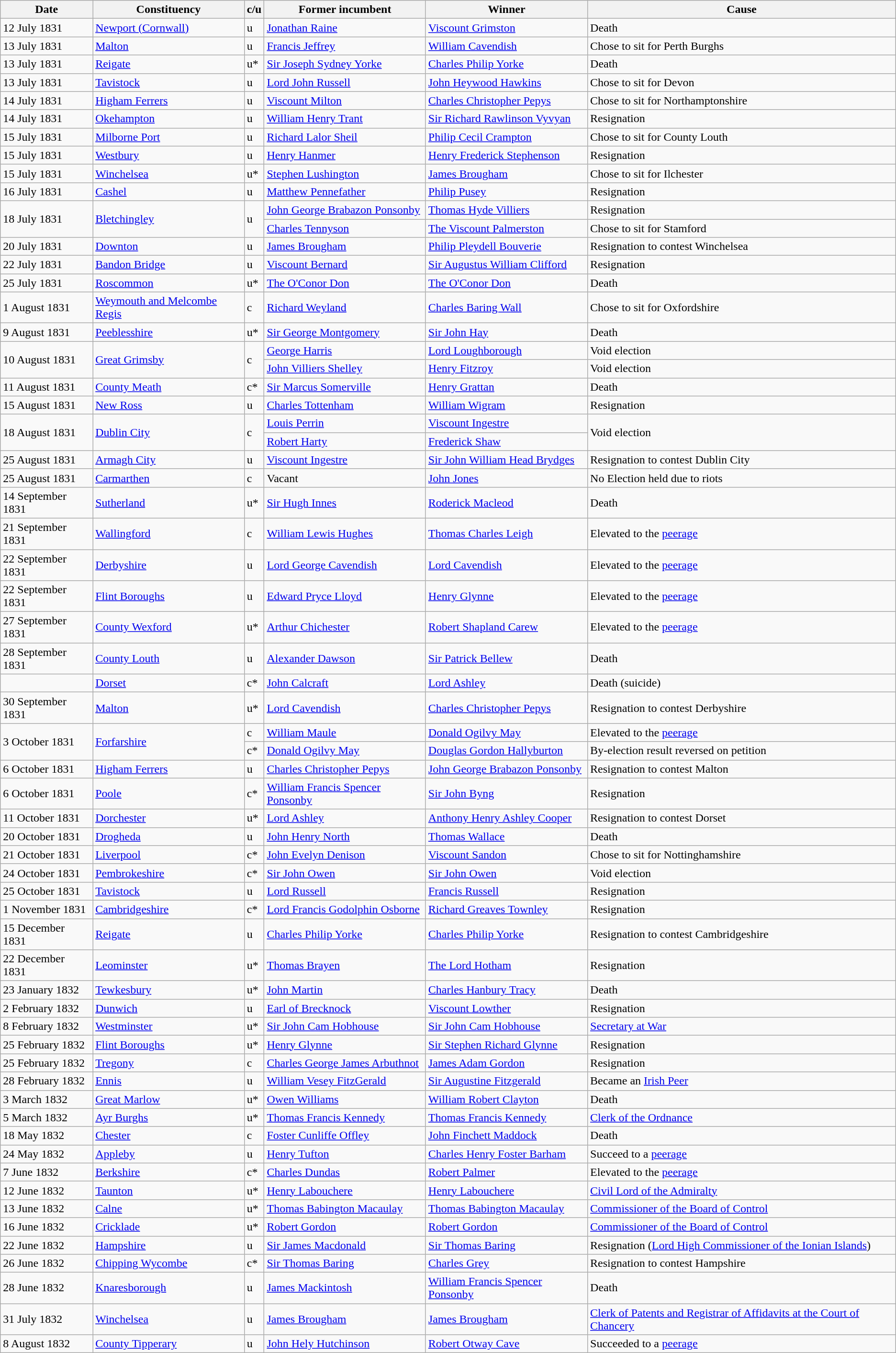<table class="wikitable">
<tr>
<th>Date</th>
<th>Constituency</th>
<th>c/u</th>
<th>Former incumbent</th>
<th>Winner</th>
<th>Cause</th>
</tr>
<tr>
<td>12 July 1831</td>
<td><a href='#'>Newport (Cornwall)</a></td>
<td>u</td>
<td><a href='#'>Jonathan Raine</a></td>
<td><a href='#'>Viscount Grimston</a></td>
<td>Death</td>
</tr>
<tr>
<td>13 July 1831</td>
<td><a href='#'>Malton</a></td>
<td>u</td>
<td><a href='#'>Francis Jeffrey</a></td>
<td><a href='#'>William Cavendish</a></td>
<td>Chose to sit for Perth Burghs</td>
</tr>
<tr>
<td>13 July 1831</td>
<td><a href='#'>Reigate</a></td>
<td>u*</td>
<td><a href='#'>Sir Joseph Sydney Yorke</a></td>
<td><a href='#'>Charles Philip Yorke</a></td>
<td>Death</td>
</tr>
<tr>
<td>13 July 1831</td>
<td><a href='#'>Tavistock</a></td>
<td>u</td>
<td><a href='#'>Lord John Russell</a></td>
<td><a href='#'>John Heywood Hawkins</a></td>
<td>Chose to sit for Devon</td>
</tr>
<tr>
<td>14 July 1831</td>
<td><a href='#'>Higham Ferrers</a></td>
<td>u</td>
<td><a href='#'>Viscount Milton</a></td>
<td><a href='#'>Charles Christopher Pepys</a></td>
<td>Chose to sit for Northamptonshire</td>
</tr>
<tr>
<td>14 July 1831</td>
<td><a href='#'>Okehampton</a></td>
<td>u</td>
<td><a href='#'>William Henry Trant</a></td>
<td><a href='#'>Sir Richard Rawlinson Vyvyan</a></td>
<td>Resignation</td>
</tr>
<tr>
<td>15 July 1831</td>
<td><a href='#'>Milborne Port</a></td>
<td>u</td>
<td><a href='#'>Richard Lalor Sheil</a></td>
<td><a href='#'>Philip Cecil Crampton</a></td>
<td>Chose to sit for County Louth</td>
</tr>
<tr>
<td>15 July 1831</td>
<td><a href='#'>Westbury</a></td>
<td>u</td>
<td><a href='#'>Henry Hanmer</a></td>
<td><a href='#'>Henry Frederick Stephenson</a></td>
<td>Resignation</td>
</tr>
<tr>
<td>15 July 1831</td>
<td><a href='#'>Winchelsea</a></td>
<td>u*</td>
<td><a href='#'>Stephen Lushington</a></td>
<td><a href='#'>James Brougham</a></td>
<td>Chose to sit for Ilchester</td>
</tr>
<tr>
<td>16 July 1831</td>
<td><a href='#'>Cashel</a></td>
<td>u</td>
<td><a href='#'>Matthew Pennefather</a></td>
<td><a href='#'>Philip Pusey</a></td>
<td>Resignation</td>
</tr>
<tr>
<td rowspan=2>18 July 1831</td>
<td rowspan=2><a href='#'>Bletchingley</a></td>
<td rowspan=2>u</td>
<td><a href='#'>John George Brabazon Ponsonby</a></td>
<td><a href='#'>Thomas Hyde Villiers</a></td>
<td>Resignation</td>
</tr>
<tr>
<td><a href='#'>Charles Tennyson</a></td>
<td><a href='#'>The Viscount Palmerston</a></td>
<td>Chose to sit for Stamford</td>
</tr>
<tr>
<td>20 July 1831</td>
<td><a href='#'>Downton</a></td>
<td>u</td>
<td><a href='#'>James Brougham</a></td>
<td><a href='#'>Philip Pleydell Bouverie</a></td>
<td>Resignation to contest Winchelsea</td>
</tr>
<tr>
<td>22 July 1831</td>
<td><a href='#'>Bandon Bridge</a></td>
<td>u</td>
<td><a href='#'>Viscount Bernard</a></td>
<td><a href='#'>Sir Augustus William Clifford</a></td>
<td>Resignation</td>
</tr>
<tr>
<td>25 July 1831</td>
<td><a href='#'>Roscommon</a></td>
<td>u*</td>
<td><a href='#'>The O'Conor Don</a></td>
<td><a href='#'>The O'Conor Don</a></td>
<td>Death</td>
</tr>
<tr>
<td>1 August 1831</td>
<td><a href='#'>Weymouth and Melcombe Regis</a></td>
<td>c</td>
<td><a href='#'>Richard Weyland</a></td>
<td><a href='#'>Charles Baring Wall</a></td>
<td>Chose to sit for Oxfordshire</td>
</tr>
<tr>
<td>9 August 1831</td>
<td><a href='#'>Peeblesshire</a></td>
<td>u*</td>
<td><a href='#'>Sir George Montgomery</a></td>
<td><a href='#'>Sir John Hay</a></td>
<td>Death</td>
</tr>
<tr>
<td rowspan=2>10 August 1831</td>
<td rowspan=2><a href='#'>Great Grimsby</a></td>
<td rowspan=2>c</td>
<td><a href='#'>George Harris</a></td>
<td><a href='#'>Lord Loughborough</a></td>
<td>Void election</td>
</tr>
<tr>
<td><a href='#'>John Villiers Shelley</a></td>
<td><a href='#'>Henry Fitzroy</a></td>
<td>Void election</td>
</tr>
<tr>
<td>11 August 1831</td>
<td><a href='#'>County Meath</a></td>
<td>c*</td>
<td><a href='#'>Sir Marcus Somerville</a></td>
<td><a href='#'>Henry Grattan</a></td>
<td>Death</td>
</tr>
<tr>
<td>15 August 1831</td>
<td><a href='#'>New Ross</a></td>
<td>u</td>
<td><a href='#'>Charles Tottenham</a></td>
<td><a href='#'>William Wigram</a></td>
<td>Resignation</td>
</tr>
<tr>
<td rowspan=2>18 August 1831</td>
<td rowspan=2><a href='#'>Dublin City</a></td>
<td rowspan=2>c</td>
<td><a href='#'>Louis Perrin</a></td>
<td><a href='#'>Viscount Ingestre</a></td>
<td rowspan=2>Void election</td>
</tr>
<tr>
<td><a href='#'>Robert Harty</a></td>
<td><a href='#'>Frederick Shaw</a></td>
</tr>
<tr>
<td>25 August 1831</td>
<td><a href='#'>Armagh City</a></td>
<td>u</td>
<td><a href='#'>Viscount Ingestre</a></td>
<td><a href='#'>Sir John William Head Brydges</a></td>
<td>Resignation to contest Dublin City</td>
</tr>
<tr>
<td>25 August 1831</td>
<td><a href='#'>Carmarthen</a></td>
<td>c</td>
<td>Vacant</td>
<td><a href='#'>John Jones</a></td>
<td>No Election held due to riots</td>
</tr>
<tr>
<td>14 September 1831</td>
<td><a href='#'>Sutherland</a></td>
<td>u*</td>
<td><a href='#'>Sir Hugh Innes</a></td>
<td><a href='#'>Roderick Macleod</a></td>
<td>Death</td>
</tr>
<tr>
<td>21 September 1831</td>
<td><a href='#'>Wallingford</a></td>
<td>c</td>
<td><a href='#'>William Lewis Hughes</a></td>
<td><a href='#'>Thomas Charles Leigh</a></td>
<td>Elevated to the <a href='#'>peerage</a></td>
</tr>
<tr>
<td>22 September 1831</td>
<td><a href='#'>Derbyshire</a></td>
<td>u</td>
<td><a href='#'>Lord George Cavendish</a></td>
<td><a href='#'>Lord Cavendish</a></td>
<td>Elevated to the <a href='#'>peerage</a></td>
</tr>
<tr>
<td>22 September 1831</td>
<td><a href='#'>Flint Boroughs</a></td>
<td>u</td>
<td><a href='#'>Edward Pryce Lloyd</a></td>
<td><a href='#'>Henry Glynne</a></td>
<td>Elevated to the <a href='#'>peerage</a></td>
</tr>
<tr>
<td>27 September 1831</td>
<td><a href='#'>County Wexford</a></td>
<td>u*</td>
<td><a href='#'>Arthur Chichester</a></td>
<td><a href='#'>Robert Shapland Carew</a></td>
<td>Elevated to the <a href='#'>peerage</a></td>
</tr>
<tr>
<td>28 September 1831</td>
<td><a href='#'>County Louth</a></td>
<td>u</td>
<td><a href='#'>Alexander Dawson</a></td>
<td><a href='#'>Sir Patrick Bellew</a></td>
<td>Death</td>
</tr>
<tr>
<td></td>
<td><a href='#'>Dorset</a></td>
<td>c*</td>
<td><a href='#'>John Calcraft</a></td>
<td><a href='#'>Lord Ashley</a></td>
<td>Death (suicide)</td>
</tr>
<tr>
<td>30 September 1831</td>
<td><a href='#'>Malton</a></td>
<td>u*</td>
<td><a href='#'>Lord Cavendish</a></td>
<td><a href='#'>Charles Christopher Pepys</a></td>
<td>Resignation to contest Derbyshire</td>
</tr>
<tr>
<td rowspan=2>3 October 1831</td>
<td rowspan=2><a href='#'>Forfarshire</a></td>
<td>c</td>
<td><a href='#'>William Maule</a></td>
<td><a href='#'>Donald Ogilvy May</a></td>
<td>Elevated to the <a href='#'>peerage</a></td>
</tr>
<tr>
<td>c*</td>
<td><a href='#'>Donald Ogilvy May</a></td>
<td><a href='#'>Douglas Gordon Hallyburton</a></td>
<td>By-election result reversed on petition</td>
</tr>
<tr>
<td>6 October 1831</td>
<td><a href='#'>Higham Ferrers</a></td>
<td>u</td>
<td><a href='#'>Charles Christopher Pepys</a></td>
<td><a href='#'>John George Brabazon Ponsonby</a></td>
<td>Resignation to contest Malton</td>
</tr>
<tr>
<td>6 October 1831</td>
<td><a href='#'>Poole</a></td>
<td>c*</td>
<td><a href='#'>William Francis Spencer Ponsonby</a></td>
<td><a href='#'>Sir John Byng</a></td>
<td>Resignation</td>
</tr>
<tr>
<td>11 October 1831</td>
<td><a href='#'>Dorchester</a></td>
<td>u*</td>
<td><a href='#'>Lord Ashley</a></td>
<td><a href='#'>Anthony Henry Ashley Cooper</a></td>
<td>Resignation to contest Dorset</td>
</tr>
<tr>
<td>20 October 1831</td>
<td><a href='#'>Drogheda</a></td>
<td>u</td>
<td><a href='#'>John Henry North</a></td>
<td><a href='#'>Thomas Wallace</a></td>
<td>Death</td>
</tr>
<tr>
<td>21 October 1831</td>
<td><a href='#'>Liverpool</a></td>
<td>c*</td>
<td><a href='#'>John Evelyn Denison</a></td>
<td><a href='#'>Viscount Sandon</a></td>
<td>Chose to sit for Nottinghamshire</td>
</tr>
<tr>
<td>24 October 1831</td>
<td><a href='#'>Pembrokeshire</a></td>
<td>c*</td>
<td><a href='#'>Sir John Owen</a></td>
<td><a href='#'>Sir John Owen</a></td>
<td>Void election</td>
</tr>
<tr>
<td>25 October 1831</td>
<td><a href='#'>Tavistock</a></td>
<td>u</td>
<td><a href='#'>Lord Russell</a></td>
<td><a href='#'>Francis Russell</a></td>
<td>Resignation</td>
</tr>
<tr>
<td>1 November 1831</td>
<td><a href='#'>Cambridgeshire</a></td>
<td>c*</td>
<td><a href='#'>Lord Francis Godolphin Osborne</a></td>
<td><a href='#'>Richard Greaves Townley</a></td>
<td>Resignation</td>
</tr>
<tr>
<td>15 December 1831</td>
<td><a href='#'>Reigate</a></td>
<td>u</td>
<td><a href='#'>Charles Philip Yorke</a></td>
<td><a href='#'>Charles Philip Yorke</a></td>
<td>Resignation to contest Cambridgeshire</td>
</tr>
<tr>
<td>22 December 1831</td>
<td><a href='#'>Leominster</a></td>
<td>u*</td>
<td><a href='#'>Thomas Brayen</a></td>
<td><a href='#'>The Lord Hotham</a></td>
<td>Resignation</td>
</tr>
<tr>
<td>23 January 1832</td>
<td><a href='#'>Tewkesbury</a></td>
<td>u*</td>
<td><a href='#'>John Martin</a></td>
<td><a href='#'>Charles Hanbury Tracy</a></td>
<td>Death</td>
</tr>
<tr>
<td>2 February 1832</td>
<td><a href='#'>Dunwich</a></td>
<td>u</td>
<td><a href='#'>Earl of Brecknock</a></td>
<td><a href='#'>Viscount Lowther</a></td>
<td>Resignation</td>
</tr>
<tr>
<td>8 February 1832</td>
<td><a href='#'>Westminster</a></td>
<td>u*</td>
<td><a href='#'>Sir John Cam Hobhouse</a></td>
<td><a href='#'>Sir John Cam Hobhouse</a></td>
<td><a href='#'>Secretary at War</a></td>
</tr>
<tr>
<td>25 February 1832</td>
<td><a href='#'>Flint Boroughs</a></td>
<td>u*</td>
<td><a href='#'>Henry Glynne</a></td>
<td><a href='#'>Sir Stephen Richard Glynne</a></td>
<td>Resignation</td>
</tr>
<tr>
<td>25 February 1832</td>
<td><a href='#'>Tregony</a></td>
<td>c</td>
<td><a href='#'>Charles George James Arbuthnot</a></td>
<td><a href='#'>James Adam Gordon</a></td>
<td>Resignation</td>
</tr>
<tr>
<td>28 February 1832</td>
<td><a href='#'>Ennis</a></td>
<td>u</td>
<td><a href='#'>William Vesey FitzGerald</a></td>
<td><a href='#'>Sir Augustine Fitzgerald</a></td>
<td>Became an <a href='#'>Irish Peer</a></td>
</tr>
<tr>
<td>3 March 1832</td>
<td><a href='#'>Great Marlow</a></td>
<td>u*</td>
<td><a href='#'>Owen Williams</a></td>
<td><a href='#'>William Robert Clayton</a></td>
<td>Death</td>
</tr>
<tr>
<td>5 March 1832</td>
<td><a href='#'>Ayr Burghs</a></td>
<td>u*</td>
<td><a href='#'>Thomas Francis Kennedy</a></td>
<td><a href='#'>Thomas Francis Kennedy</a></td>
<td><a href='#'>Clerk of the Ordnance</a></td>
</tr>
<tr>
<td>18 May 1832</td>
<td><a href='#'>Chester</a></td>
<td>c</td>
<td><a href='#'>Foster Cunliffe Offley</a></td>
<td><a href='#'>John Finchett Maddock</a></td>
<td>Death</td>
</tr>
<tr>
<td>24 May 1832</td>
<td><a href='#'>Appleby</a></td>
<td>u</td>
<td><a href='#'>Henry Tufton</a></td>
<td><a href='#'>Charles Henry Foster Barham</a></td>
<td>Succeed to a <a href='#'>peerage</a></td>
</tr>
<tr>
<td>7 June 1832</td>
<td><a href='#'>Berkshire</a></td>
<td>c*</td>
<td><a href='#'>Charles Dundas</a></td>
<td><a href='#'>Robert Palmer</a></td>
<td>Elevated to the <a href='#'>peerage</a></td>
</tr>
<tr>
<td>12 June 1832</td>
<td><a href='#'>Taunton</a></td>
<td>u*</td>
<td><a href='#'>Henry Labouchere</a></td>
<td><a href='#'>Henry Labouchere</a></td>
<td><a href='#'>Civil Lord of the Admiralty</a></td>
</tr>
<tr>
<td>13 June 1832</td>
<td><a href='#'>Calne</a></td>
<td>u*</td>
<td><a href='#'>Thomas Babington Macaulay</a></td>
<td><a href='#'>Thomas Babington Macaulay</a></td>
<td><a href='#'>Commissioner of the Board of Control</a></td>
</tr>
<tr>
<td>16 June 1832</td>
<td><a href='#'>Cricklade</a></td>
<td>u*</td>
<td><a href='#'>Robert Gordon</a></td>
<td><a href='#'>Robert Gordon</a></td>
<td><a href='#'>Commissioner of the Board of Control</a></td>
</tr>
<tr>
<td>22 June 1832</td>
<td><a href='#'>Hampshire</a></td>
<td>u</td>
<td><a href='#'>Sir James Macdonald</a></td>
<td><a href='#'>Sir Thomas Baring</a></td>
<td>Resignation (<a href='#'>Lord High Commissioner of the Ionian Islands</a>)</td>
</tr>
<tr>
<td>26 June 1832</td>
<td><a href='#'>Chipping Wycombe</a></td>
<td>c*</td>
<td><a href='#'>Sir Thomas Baring</a></td>
<td><a href='#'>Charles Grey</a></td>
<td>Resignation to contest Hampshire</td>
</tr>
<tr>
<td>28 June 1832</td>
<td><a href='#'>Knaresborough</a></td>
<td>u</td>
<td><a href='#'>James Mackintosh</a></td>
<td><a href='#'>William Francis Spencer Ponsonby</a></td>
<td>Death</td>
</tr>
<tr>
<td>31 July 1832</td>
<td><a href='#'>Winchelsea</a></td>
<td>u</td>
<td><a href='#'>James Brougham</a></td>
<td><a href='#'>James Brougham</a></td>
<td><a href='#'>Clerk of Patents and Registrar of Affidavits at the Court of Chancery</a></td>
</tr>
<tr>
<td>8 August 1832</td>
<td><a href='#'>County Tipperary</a></td>
<td>u</td>
<td><a href='#'>John Hely Hutchinson</a></td>
<td><a href='#'>Robert Otway Cave</a></td>
<td>Succeeded to a <a href='#'>peerage</a></td>
</tr>
</table>
